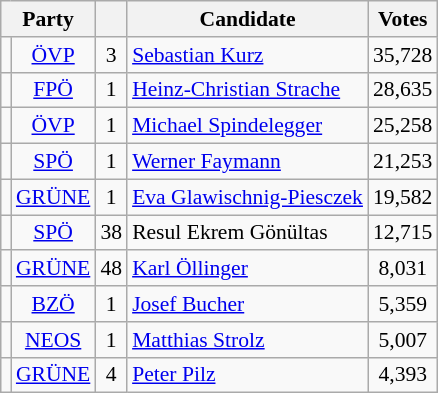<table class="wikitable" style="font-size:90%; text-align:center">
<tr>
<th colspan=2>Party</th>
<th></th>
<th>Candidate</th>
<th>Votes</th>
</tr>
<tr>
<td bgcolor=></td>
<td><a href='#'>ÖVP</a></td>
<td>3</td>
<td align=left><a href='#'>Sebastian Kurz</a></td>
<td>35,728</td>
</tr>
<tr>
<td bgcolor=></td>
<td><a href='#'>FPÖ</a></td>
<td>1</td>
<td align=left><a href='#'>Heinz-Christian Strache</a></td>
<td>28,635</td>
</tr>
<tr>
<td bgcolor=></td>
<td><a href='#'>ÖVP</a></td>
<td>1</td>
<td align=left><a href='#'>Michael Spindelegger</a></td>
<td>25,258</td>
</tr>
<tr>
<td bgcolor=></td>
<td><a href='#'>SPÖ</a></td>
<td>1</td>
<td align=left><a href='#'>Werner Faymann</a></td>
<td>21,253</td>
</tr>
<tr>
<td bgcolor=></td>
<td><a href='#'>GRÜNE</a></td>
<td>1</td>
<td align=left><a href='#'>Eva Glawischnig-Piesczek</a></td>
<td>19,582</td>
</tr>
<tr>
<td bgcolor=></td>
<td><a href='#'>SPÖ</a></td>
<td>38</td>
<td align=left>Resul Ekrem Gönültas</td>
<td>12,715</td>
</tr>
<tr>
<td bgcolor=></td>
<td><a href='#'>GRÜNE</a></td>
<td>48</td>
<td align=left><a href='#'>Karl Öllinger</a></td>
<td>8,031</td>
</tr>
<tr>
<td bgcolor=></td>
<td><a href='#'>BZÖ</a></td>
<td>1</td>
<td align=left><a href='#'>Josef Bucher</a></td>
<td>5,359</td>
</tr>
<tr>
<td bgcolor=></td>
<td><a href='#'>NEOS</a></td>
<td>1</td>
<td align=left><a href='#'>Matthias Strolz</a></td>
<td>5,007</td>
</tr>
<tr>
<td bgcolor=></td>
<td><a href='#'>GRÜNE</a></td>
<td>4</td>
<td align=left><a href='#'>Peter Pilz</a></td>
<td>4,393</td>
</tr>
</table>
